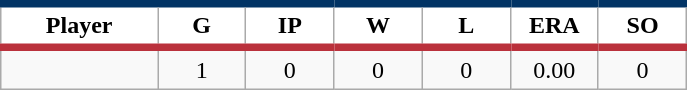<table class="wikitable sortable">
<tr>
<th style="background:#FFFFFF; border-top:#023465 5px solid; border-bottom:#ba313c 5px solid;" width="16%">Player</th>
<th style="background:#FFFFFF; border-top:#023465 5px solid; border-bottom:#ba313c 5px solid;" width="9%">G</th>
<th style="background:#FFFFFF; border-top:#023465 5px solid; border-bottom:#ba313c 5px solid;" width="9%">IP</th>
<th style="background:#FFFFFF; border-top:#023465 5px solid; border-bottom:#ba313c 5px solid;" width="9%">W</th>
<th style="background:#FFFFFF; border-top:#023465 5px solid; border-bottom:#ba313c 5px solid;" width="9%">L</th>
<th style="background:#FFFFFF; border-top:#023465 5px solid; border-bottom:#ba313c 5px solid;" width="9%">ERA</th>
<th style="background:#FFFFFF; border-top:#023465 5px solid; border-bottom:#ba313c 5px solid;" width="9%">SO</th>
</tr>
<tr align="center">
<td></td>
<td>1</td>
<td>0</td>
<td>0</td>
<td>0</td>
<td>0.00</td>
<td>0</td>
</tr>
</table>
